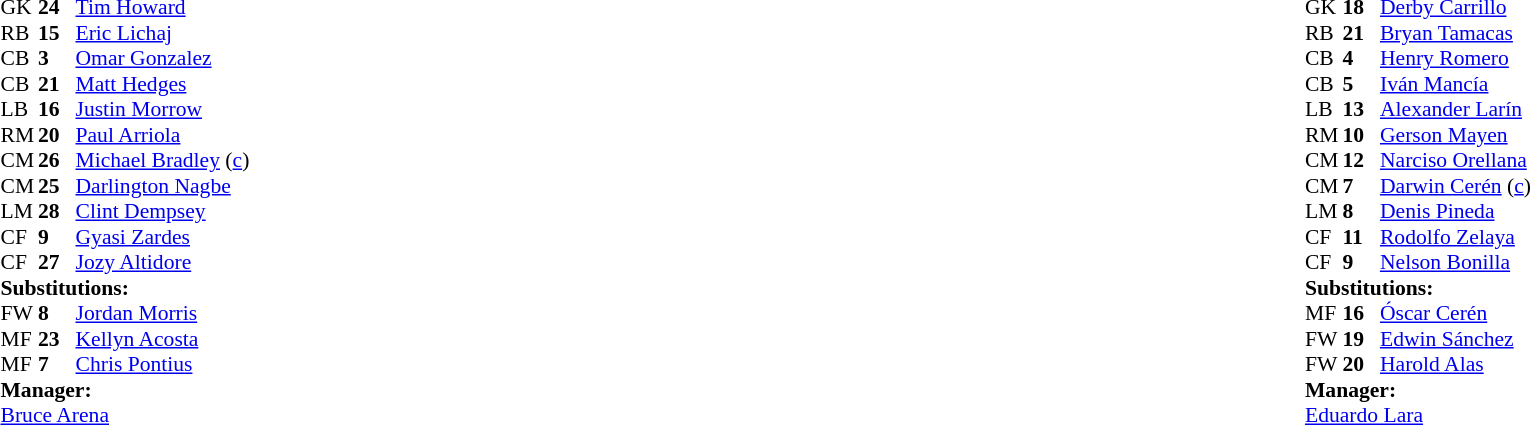<table width="100%">
<tr>
<td valign="top" width="40%"><br><table style="font-size:90%" cellspacing="0" cellpadding="0">
<tr>
<th width=25></th>
<th width=25></th>
</tr>
<tr>
<td>GK</td>
<td><strong>24</strong></td>
<td><a href='#'>Tim Howard</a></td>
</tr>
<tr>
<td>RB</td>
<td><strong>15</strong></td>
<td><a href='#'>Eric Lichaj</a></td>
</tr>
<tr>
<td>CB</td>
<td><strong>3</strong></td>
<td><a href='#'>Omar Gonzalez</a></td>
</tr>
<tr>
<td>CB</td>
<td><strong>21</strong></td>
<td><a href='#'>Matt Hedges</a></td>
</tr>
<tr>
<td>LB</td>
<td><strong>16</strong></td>
<td><a href='#'>Justin Morrow</a></td>
</tr>
<tr>
<td>RM</td>
<td><strong>20</strong></td>
<td><a href='#'>Paul Arriola</a></td>
<td></td>
<td></td>
</tr>
<tr>
<td>CM</td>
<td><strong>26</strong></td>
<td><a href='#'>Michael Bradley</a> (<a href='#'>c</a>)</td>
</tr>
<tr>
<td>CM</td>
<td><strong>25</strong></td>
<td><a href='#'>Darlington Nagbe</a></td>
<td></td>
<td></td>
</tr>
<tr>
<td>LM</td>
<td><strong>28</strong></td>
<td><a href='#'>Clint Dempsey</a></td>
</tr>
<tr>
<td>CF</td>
<td><strong>9</strong></td>
<td><a href='#'>Gyasi Zardes</a></td>
<td></td>
<td></td>
</tr>
<tr>
<td>CF</td>
<td><strong>27</strong></td>
<td><a href='#'>Jozy Altidore</a></td>
</tr>
<tr>
<td colspan=3><strong>Substitutions:</strong></td>
</tr>
<tr>
<td>FW</td>
<td><strong>8</strong></td>
<td><a href='#'>Jordan Morris</a></td>
<td></td>
<td></td>
</tr>
<tr>
<td>MF</td>
<td><strong>23</strong></td>
<td><a href='#'>Kellyn Acosta</a></td>
<td></td>
<td></td>
</tr>
<tr>
<td>MF</td>
<td><strong>7</strong></td>
<td><a href='#'>Chris Pontius</a></td>
<td></td>
<td></td>
</tr>
<tr>
<td colspan=3><strong>Manager:</strong></td>
</tr>
<tr>
<td colspan=3><a href='#'>Bruce Arena</a></td>
</tr>
</table>
</td>
<td valign="top"></td>
<td valign="top" width="50%"><br><table style="font-size:90%; margin:auto" cellspacing="0" cellpadding="0">
<tr>
<th width=25></th>
<th width=25></th>
</tr>
<tr>
<td>GK</td>
<td><strong>18</strong></td>
<td><a href='#'>Derby Carrillo</a></td>
</tr>
<tr>
<td>RB</td>
<td><strong>21</strong></td>
<td><a href='#'>Bryan Tamacas</a></td>
<td></td>
</tr>
<tr>
<td>CB</td>
<td><strong>4</strong></td>
<td><a href='#'>Henry Romero</a></td>
<td></td>
</tr>
<tr>
<td>CB</td>
<td><strong>5</strong></td>
<td><a href='#'>Iván Mancía</a></td>
<td></td>
</tr>
<tr>
<td>LB</td>
<td><strong>13</strong></td>
<td><a href='#'>Alexander Larín</a></td>
<td></td>
</tr>
<tr>
<td>RM</td>
<td><strong>10</strong></td>
<td><a href='#'>Gerson Mayen</a></td>
<td></td>
<td></td>
</tr>
<tr>
<td>CM</td>
<td><strong>12</strong></td>
<td><a href='#'>Narciso Orellana</a></td>
</tr>
<tr>
<td>CM</td>
<td><strong>7</strong></td>
<td><a href='#'>Darwin Cerén</a> (<a href='#'>c</a>)</td>
</tr>
<tr>
<td>LM</td>
<td><strong>8</strong></td>
<td><a href='#'>Denis Pineda</a></td>
<td></td>
<td></td>
</tr>
<tr>
<td>CF</td>
<td><strong>11</strong></td>
<td><a href='#'>Rodolfo Zelaya</a></td>
</tr>
<tr>
<td>CF</td>
<td><strong>9</strong></td>
<td><a href='#'>Nelson Bonilla</a></td>
<td></td>
<td></td>
</tr>
<tr>
<td colspan=3><strong>Substitutions:</strong></td>
</tr>
<tr>
<td>MF</td>
<td><strong>16</strong></td>
<td><a href='#'>Óscar Cerén</a></td>
<td></td>
<td></td>
</tr>
<tr>
<td>FW</td>
<td><strong>19</strong></td>
<td><a href='#'>Edwin Sánchez</a></td>
<td></td>
<td></td>
</tr>
<tr>
<td>FW</td>
<td><strong>20</strong></td>
<td><a href='#'>Harold Alas</a></td>
<td></td>
<td></td>
</tr>
<tr>
<td colspan=3><strong>Manager:</strong></td>
</tr>
<tr>
<td colspan=3> <a href='#'>Eduardo Lara</a></td>
</tr>
</table>
</td>
</tr>
</table>
